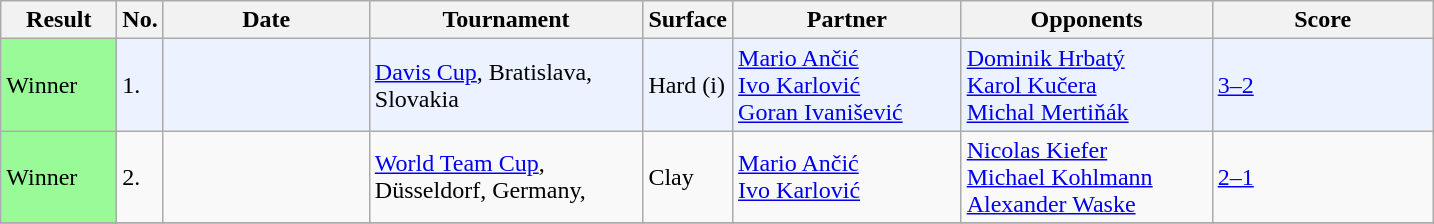<table class="sortable wikitable">
<tr>
<th scope="col" style="width:70px;">Result</th>
<th scope="col" class="unsortable">No.</th>
<th scope="col" style="width:130px;">Date</th>
<th scope="col" style="width:175px;">Tournament</th>
<th scope="col">Surface</th>
<th scope="col" style="width:145px;">Partner</th>
<th scope="col" style="width:160px;">Opponents</th>
<th class="unsortable" style="width:140px;">Score</th>
</tr>
<tr bgcolor=#ECF2FF>
<td bgcolor="#98fb98">Winner</td>
<td>1.</td>
<td></td>
<td><a href='#'>Davis Cup</a>, Bratislava, Slovakia</td>
<td>Hard (i)</td>
<td> <a href='#'>Mario Ančić</a><br> <a href='#'>Ivo Karlović</a><br> <a href='#'>Goran Ivanišević</a></td>
<td> <a href='#'>Dominik Hrbatý</a><br> <a href='#'>Karol Kučera</a><br> <a href='#'>Michal Mertiňák</a></td>
<td><a href='#'>3–2</a></td>
</tr>
<tr>
<td bgcolor="#98fb98">Winner</td>
<td>2.</td>
<td></td>
<td><a href='#'>World Team Cup</a>, Düsseldorf, Germany,</td>
<td>Clay</td>
<td> <a href='#'>Mario Ančić</a><br> <a href='#'>Ivo Karlović</a></td>
<td> <a href='#'>Nicolas Kiefer</a><br> <a href='#'>Michael Kohlmann</a><br> <a href='#'>Alexander Waske</a></td>
<td><a href='#'>2–1</a></td>
</tr>
<tr>
</tr>
</table>
